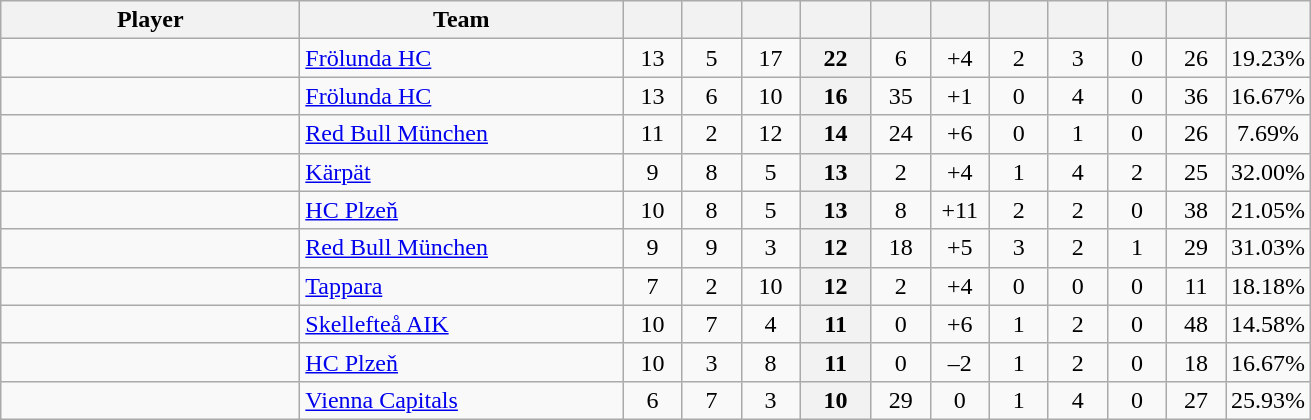<table class="wikitable sortable" style="text-align: center">
<tr>
<th style="width: 12em;">Player</th>
<th style="width: 13em;">Team</th>
<th style="width: 2em;"></th>
<th style="width: 2em;"></th>
<th style="width: 2em;"></th>
<th style="width: 2.5em;"></th>
<th style="width: 2em;"></th>
<th data-sort-type="number" style="width: 2em;"></th>
<th style="width: 2em;"></th>
<th style="width: 2em;"></th>
<th style="width: 2em;"></th>
<th style="width: 2em;"></th>
<th style="width: 2em;"></th>
</tr>
<tr>
<td style="text-align:left;"> </td>
<td style="text-align:left;"> <a href='#'>Frölunda HC</a></td>
<td>13</td>
<td>5</td>
<td>17</td>
<th>22</th>
<td>6</td>
<td>+4</td>
<td>2</td>
<td>3</td>
<td>0</td>
<td>26</td>
<td>19.23%</td>
</tr>
<tr>
<td style="text-align:left;"> </td>
<td style="text-align:left;"> <a href='#'>Frölunda HC</a></td>
<td>13</td>
<td>6</td>
<td>10</td>
<th>16</th>
<td>35</td>
<td>+1</td>
<td>0</td>
<td>4</td>
<td>0</td>
<td>36</td>
<td>16.67%</td>
</tr>
<tr>
<td style="text-align:left;"> </td>
<td style="text-align:left;"> <a href='#'>Red Bull München</a></td>
<td>11</td>
<td>2</td>
<td>12</td>
<th>14</th>
<td>24</td>
<td>+6</td>
<td>0</td>
<td>1</td>
<td>0</td>
<td>26</td>
<td>7.69%</td>
</tr>
<tr>
<td style="text-align:left;"> </td>
<td style="text-align:left;"> <a href='#'>Kärpät</a></td>
<td>9</td>
<td>8</td>
<td>5</td>
<th>13</th>
<td>2</td>
<td>+4</td>
<td>1</td>
<td>4</td>
<td>2</td>
<td>25</td>
<td>32.00%</td>
</tr>
<tr>
<td style="text-align:left;"> </td>
<td style="text-align:left;"> <a href='#'>HC Plzeň</a></td>
<td>10</td>
<td>8</td>
<td>5</td>
<th>13</th>
<td>8</td>
<td>+11</td>
<td>2</td>
<td>2</td>
<td>0</td>
<td>38</td>
<td>21.05%</td>
</tr>
<tr>
<td style="text-align:left;"> </td>
<td style="text-align:left;"> <a href='#'>Red Bull München</a></td>
<td>9</td>
<td>9</td>
<td>3</td>
<th>12</th>
<td>18</td>
<td>+5</td>
<td>3</td>
<td>2</td>
<td>1</td>
<td>29</td>
<td>31.03%</td>
</tr>
<tr>
<td style="text-align:left;"> </td>
<td style="text-align:left;"> <a href='#'>Tappara</a></td>
<td>7</td>
<td>2</td>
<td>10</td>
<th>12</th>
<td>2</td>
<td>+4</td>
<td>0</td>
<td>0</td>
<td>0</td>
<td>11</td>
<td>18.18%</td>
</tr>
<tr>
<td style="text-align:left;"> </td>
<td style="text-align:left;"> <a href='#'>Skellefteå AIK</a></td>
<td>10</td>
<td>7</td>
<td>4</td>
<th>11</th>
<td>0</td>
<td>+6</td>
<td>1</td>
<td>2</td>
<td>0</td>
<td>48</td>
<td>14.58%</td>
</tr>
<tr>
<td style="text-align:left;"> </td>
<td style="text-align:left;"> <a href='#'>HC Plzeň</a></td>
<td>10</td>
<td>3</td>
<td>8</td>
<th>11</th>
<td>0</td>
<td>–2</td>
<td>1</td>
<td>2</td>
<td>0</td>
<td>18</td>
<td>16.67%</td>
</tr>
<tr>
<td style="text-align:left;"> </td>
<td style="text-align:left;"> <a href='#'>Vienna Capitals</a></td>
<td>6</td>
<td>7</td>
<td>3</td>
<th>10</th>
<td>29</td>
<td>0</td>
<td>1</td>
<td>4</td>
<td>0</td>
<td>27</td>
<td>25.93%</td>
</tr>
</table>
